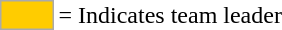<table>
<tr>
<td style="background:#fc0; border:1px solid #aaa; width:2em;"></td>
<td>= Indicates team leader</td>
</tr>
</table>
